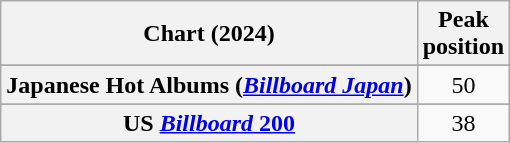<table class="wikitable sortable plainrowheaders" style="text-align:center">
<tr>
<th scope="col">Chart (2024)</th>
<th scope="col">Peak<br>position</th>
</tr>
<tr>
</tr>
<tr>
</tr>
<tr>
</tr>
<tr>
</tr>
<tr>
</tr>
<tr>
</tr>
<tr>
</tr>
<tr>
</tr>
<tr>
</tr>
<tr>
<th scope="row">Japanese Hot Albums (<em><a href='#'>Billboard Japan</a></em>)</th>
<td>50</td>
</tr>
<tr>
</tr>
<tr>
</tr>
<tr>
</tr>
<tr>
</tr>
<tr>
</tr>
<tr>
</tr>
<tr>
</tr>
<tr>
</tr>
<tr>
<th scope="row">US <a href='#'><em>Billboard</em> 200</a></th>
<td>38</td>
</tr>
</table>
